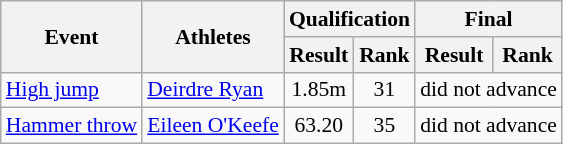<table class="wikitable" border="1" style="font-size:90%">
<tr>
<th rowspan="2">Event</th>
<th rowspan="2">Athletes</th>
<th colspan="2">Qualification</th>
<th colspan="2">Final</th>
</tr>
<tr>
<th>Result</th>
<th>Rank</th>
<th>Result</th>
<th>Rank</th>
</tr>
<tr>
<td><a href='#'>High jump</a></td>
<td><a href='#'>Deirdre Ryan</a></td>
<td align=center>1.85m</td>
<td align=center>31</td>
<td align=center colspan="2">did not advance</td>
</tr>
<tr>
<td><a href='#'>Hammer throw</a></td>
<td><a href='#'>Eileen O'Keefe</a></td>
<td align=center>63.20</td>
<td align=center>35</td>
<td align=center colspan="2">did not advance</td>
</tr>
</table>
